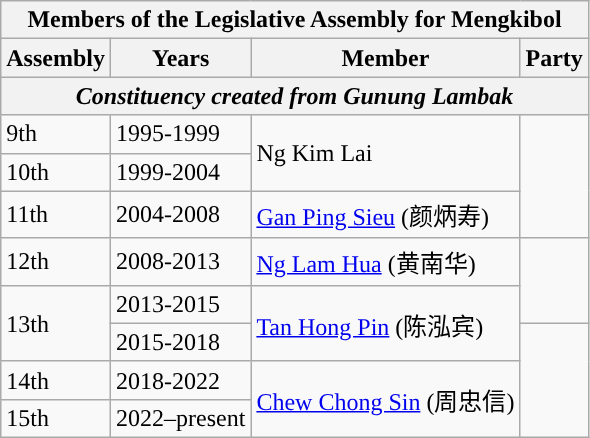<table class=wikitable>
<tr>
<th colspan=4>Members of the Legislative Assembly for Mengkibol</th>
</tr>
<tr>
<th>Assembly</th>
<th>Years</th>
<th>Member</th>
<th>Party</th>
</tr>
<tr>
<th colspan=4 align=center><em>Constituency created from Gunung Lambak</em></th>
</tr>
<tr>
<td>9th</td>
<td>1995-1999</td>
<td rowspan="2">Ng Kim Lai</td>
<td rowspan="3"></td>
</tr>
<tr>
<td>10th</td>
<td>1999-2004</td>
</tr>
<tr>
<td>11th</td>
<td>2004-2008</td>
<td><a href='#'>Gan Ping Sieu</a> (颜炳寿)</td>
</tr>
<tr>
<td>12th</td>
<td>2008-2013</td>
<td><a href='#'>Ng Lam Hua</a> (黄南华)</td>
<td rowspan=2></td>
</tr>
<tr>
<td rowspan=2>13th</td>
<td>2013-2015</td>
<td rowspan=2><a href='#'>Tan Hong Pin</a> (陈泓宾)</td>
</tr>
<tr>
<td>2015-2018</td>
<td rowspan=3></td>
</tr>
<tr>
<td>14th</td>
<td>2018-2022</td>
<td rowspan=2><a href='#'>Chew Chong Sin</a> (周忠信)</td>
</tr>
<tr>
<td>15th</td>
<td>2022–present</td>
</tr>
</table>
